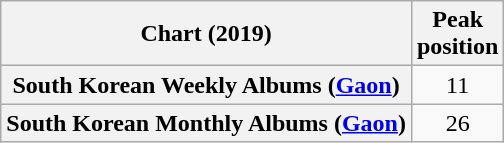<table class="wikitable plainrowheaders" style="text-align:center">
<tr>
<th>Chart (2019)</th>
<th>Peak<br>position</th>
</tr>
<tr>
<th scope="row">South Korean Weekly Albums (<a href='#'>Gaon</a>)</th>
<td>11</td>
</tr>
<tr>
<th scope="row">South Korean Monthly Albums (<a href='#'>Gaon</a>)</th>
<td>26</td>
</tr>
</table>
